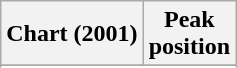<table class="wikitable sortable plainrowheaders">
<tr>
<th>Chart (2001)</th>
<th>Peak<br>position</th>
</tr>
<tr>
</tr>
<tr>
</tr>
<tr>
</tr>
</table>
